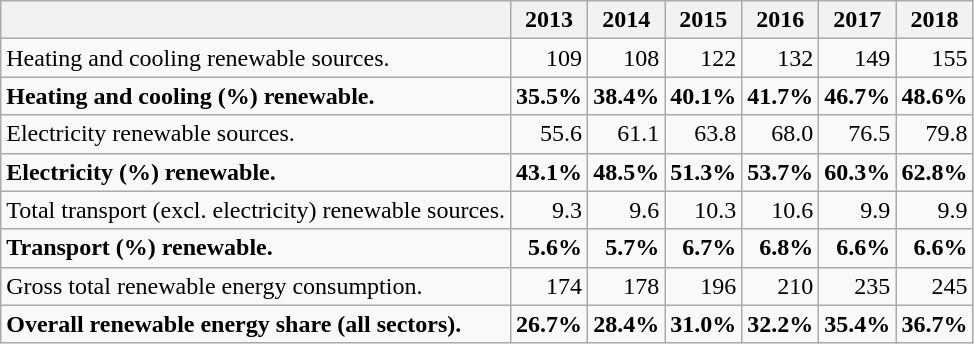<table style="text-align: right" class="wikitable">
<tr>
<th></th>
<th>2013</th>
<th>2014</th>
<th>2015</th>
<th>2016</th>
<th>2017</th>
<th>2018</th>
</tr>
<tr>
<td align="left">Heating and cooling renewable sources.</td>
<td>109</td>
<td>108</td>
<td>122</td>
<td>132</td>
<td>149</td>
<td>155</td>
</tr>
<tr>
<td align="left"><strong>Heating and cooling (%) renewable.</strong></td>
<td><strong>35.5%</strong></td>
<td><strong>38.4%</strong></td>
<td><strong>40.1%</strong></td>
<td><strong>41.7%</strong></td>
<td><strong>46.7%</strong></td>
<td><strong>48.6%</strong></td>
</tr>
<tr>
<td align="left">Electricity renewable sources.</td>
<td>55.6</td>
<td>61.1</td>
<td>63.8</td>
<td>68.0</td>
<td>76.5</td>
<td>79.8</td>
</tr>
<tr>
<td align="left"><strong>Electricity (%) renewable.</strong></td>
<td><strong>43.1%</strong></td>
<td><strong>48.5%</strong></td>
<td><strong>51.3%</strong></td>
<td><strong>53.7%</strong></td>
<td><strong>60.3%</strong></td>
<td><strong>62.8%</strong></td>
</tr>
<tr>
<td align="left">Total transport (excl. electricity) renewable sources.</td>
<td>9.3</td>
<td>9.6</td>
<td>10.3</td>
<td>10.6</td>
<td>9.9</td>
<td>9.9</td>
</tr>
<tr>
<td align="left"><strong>Transport (%) renewable.</strong></td>
<td><strong>5.6%</strong></td>
<td><strong>5.7%</strong></td>
<td><strong>6.7%</strong></td>
<td><strong>6.8%</strong></td>
<td><strong>6.6%</strong></td>
<td><strong>6.6%</strong></td>
</tr>
<tr>
<td align="left">Gross total renewable energy consumption.</td>
<td>174</td>
<td>178</td>
<td>196</td>
<td>210</td>
<td>235</td>
<td>245</td>
</tr>
<tr>
<td align="left"><strong>Overall renewable energy share (all sectors).</strong></td>
<td><strong>26.7%</strong></td>
<td><strong>28.4%</strong></td>
<td><strong>31.0%</strong></td>
<td><strong>32.2%</strong></td>
<td><strong>35.4%</strong></td>
<td><strong>36.7%</strong></td>
</tr>
</table>
